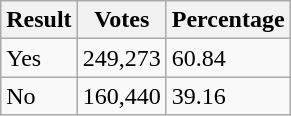<table class="wikitable">
<tr>
<th>Result</th>
<th>Votes</th>
<th>Percentage</th>
</tr>
<tr>
<td>Yes</td>
<td>249,273</td>
<td>60.84</td>
</tr>
<tr>
<td>No</td>
<td>160,440</td>
<td>39.16</td>
</tr>
</table>
